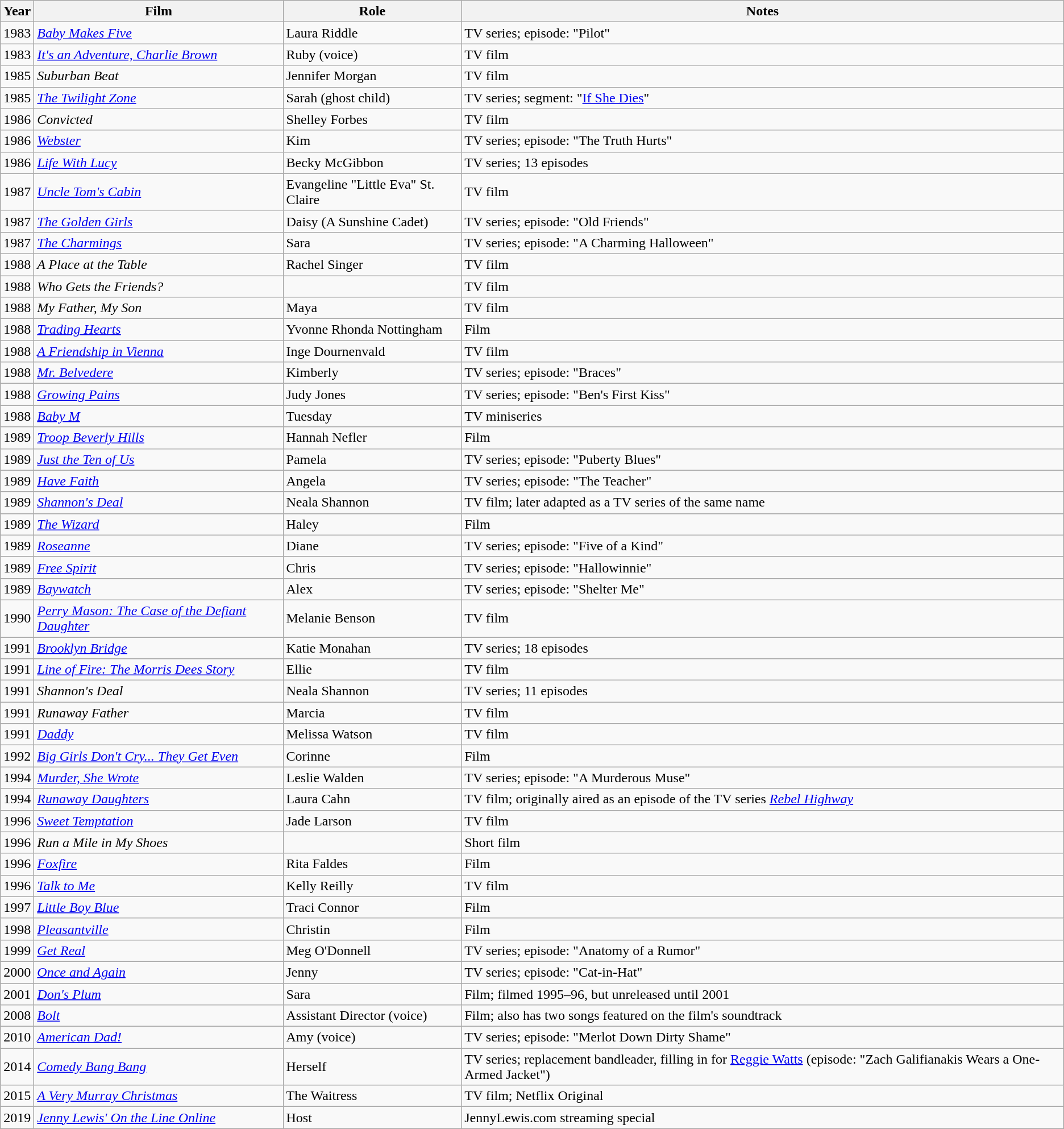<table class="wikitable sortable">
<tr>
<th>Year</th>
<th>Film</th>
<th>Role</th>
<th class="unsortable">Notes</th>
</tr>
<tr>
<td>1983</td>
<td><em><a href='#'>Baby Makes Five</a></em></td>
<td>Laura Riddle</td>
<td>TV series; episode: "Pilot"</td>
</tr>
<tr>
<td>1983</td>
<td><em><a href='#'>It's an Adventure, Charlie Brown</a></em></td>
<td>Ruby (voice)</td>
<td>TV film</td>
</tr>
<tr>
<td>1985</td>
<td><em>Suburban Beat</em></td>
<td>Jennifer Morgan</td>
<td>TV film</td>
</tr>
<tr>
<td>1985</td>
<td><em><a href='#'>The Twilight Zone</a></em></td>
<td>Sarah (ghost child)</td>
<td>TV series; segment: "<a href='#'>If She Dies</a>"</td>
</tr>
<tr>
<td>1986</td>
<td><em>Convicted</em></td>
<td>Shelley Forbes</td>
<td>TV film</td>
</tr>
<tr>
<td>1986</td>
<td><em><a href='#'>Webster</a></em></td>
<td>Kim</td>
<td>TV series; episode: "The Truth Hurts"</td>
</tr>
<tr>
<td>1986</td>
<td><em><a href='#'>Life With Lucy</a></em></td>
<td>Becky McGibbon</td>
<td>TV series; 13 episodes</td>
</tr>
<tr>
<td>1987</td>
<td><em><a href='#'>Uncle Tom's Cabin</a></em></td>
<td>Evangeline "Little Eva" St. Claire</td>
<td>TV film</td>
</tr>
<tr>
<td>1987</td>
<td><em><a href='#'>The Golden Girls</a></em></td>
<td>Daisy (A Sunshine Cadet)</td>
<td>TV series; episode: "Old Friends"</td>
</tr>
<tr>
<td>1987</td>
<td><em><a href='#'>The Charmings</a></em></td>
<td>Sara</td>
<td>TV series; episode: "A Charming Halloween"</td>
</tr>
<tr>
<td>1988</td>
<td><em>A Place at the Table</em></td>
<td>Rachel Singer</td>
<td>TV film</td>
</tr>
<tr>
<td>1988</td>
<td><em>Who Gets the Friends?</em></td>
<td></td>
<td>TV film</td>
</tr>
<tr>
<td>1988</td>
<td><em>My Father, My Son</em></td>
<td>Maya</td>
<td>TV film</td>
</tr>
<tr>
<td>1988</td>
<td><em><a href='#'>Trading Hearts</a></em></td>
<td>Yvonne Rhonda Nottingham</td>
<td>Film</td>
</tr>
<tr>
<td>1988</td>
<td><em><a href='#'>A Friendship in Vienna</a></em></td>
<td>Inge Dournenvald</td>
<td>TV film</td>
</tr>
<tr>
<td>1988</td>
<td><em><a href='#'>Mr. Belvedere</a></em></td>
<td>Kimberly</td>
<td>TV series; episode: "Braces"</td>
</tr>
<tr>
<td>1988</td>
<td><em><a href='#'>Growing Pains</a></em></td>
<td>Judy Jones</td>
<td>TV series; episode: "Ben's First Kiss"</td>
</tr>
<tr>
<td>1988</td>
<td><em><a href='#'>Baby M</a></em></td>
<td>Tuesday</td>
<td>TV miniseries</td>
</tr>
<tr>
<td>1989</td>
<td><em><a href='#'>Troop Beverly Hills</a></em></td>
<td>Hannah Nefler</td>
<td>Film</td>
</tr>
<tr>
<td>1989</td>
<td><em><a href='#'>Just the Ten of Us</a></em></td>
<td>Pamela</td>
<td>TV series; episode: "Puberty Blues"</td>
</tr>
<tr>
<td>1989</td>
<td><em><a href='#'>Have Faith</a></em></td>
<td>Angela</td>
<td>TV series; episode: "The Teacher"</td>
</tr>
<tr>
<td>1989</td>
<td><em><a href='#'>Shannon's Deal</a></em></td>
<td>Neala Shannon</td>
<td>TV film; later adapted as a TV series of the same name</td>
</tr>
<tr>
<td>1989</td>
<td><em><a href='#'>The Wizard</a></em></td>
<td>Haley</td>
<td>Film</td>
</tr>
<tr>
<td>1989</td>
<td><em><a href='#'>Roseanne</a></em></td>
<td>Diane</td>
<td>TV series; episode: "Five of a Kind"</td>
</tr>
<tr>
<td>1989</td>
<td><em><a href='#'>Free Spirit</a></em></td>
<td>Chris</td>
<td>TV series; episode: "Hallowinnie"</td>
</tr>
<tr>
<td>1989</td>
<td><em><a href='#'>Baywatch</a></em></td>
<td>Alex</td>
<td>TV series; episode: "Shelter Me"</td>
</tr>
<tr>
<td>1990</td>
<td><em><a href='#'>Perry Mason: The Case of the Defiant Daughter</a></em></td>
<td>Melanie Benson</td>
<td>TV film</td>
</tr>
<tr>
<td>1991</td>
<td><em><a href='#'>Brooklyn Bridge</a></em></td>
<td>Katie Monahan</td>
<td>TV series; 18 episodes</td>
</tr>
<tr>
<td>1991</td>
<td><em><a href='#'>Line of Fire: The Morris Dees Story</a></em></td>
<td>Ellie</td>
<td>TV film</td>
</tr>
<tr>
<td>1991</td>
<td><em>Shannon's Deal</em></td>
<td>Neala Shannon</td>
<td>TV series; 11 episodes</td>
</tr>
<tr>
<td>1991</td>
<td><em>Runaway Father</em></td>
<td>Marcia</td>
<td>TV film</td>
</tr>
<tr>
<td>1991</td>
<td><em><a href='#'>Daddy</a></em></td>
<td>Melissa Watson</td>
<td>TV film</td>
</tr>
<tr>
<td>1992</td>
<td><em><a href='#'>Big Girls Don't Cry... They Get Even</a></em></td>
<td>Corinne</td>
<td>Film</td>
</tr>
<tr>
<td>1994</td>
<td><em><a href='#'>Murder, She Wrote</a></em></td>
<td>Leslie Walden</td>
<td>TV series; episode: "A Murderous Muse"</td>
</tr>
<tr>
<td>1994</td>
<td><em><a href='#'>Runaway Daughters</a></em></td>
<td>Laura Cahn</td>
<td>TV film; originally aired as an episode of the TV series <em><a href='#'>Rebel Highway</a></em></td>
</tr>
<tr>
<td>1996</td>
<td><em><a href='#'>Sweet Temptation</a></em></td>
<td>Jade Larson</td>
<td>TV film</td>
</tr>
<tr>
<td>1996</td>
<td><em>Run a Mile in My Shoes</em></td>
<td></td>
<td>Short film</td>
</tr>
<tr>
<td>1996</td>
<td><em><a href='#'>Foxfire</a></em></td>
<td>Rita Faldes</td>
<td>Film</td>
</tr>
<tr>
<td>1996</td>
<td><em><a href='#'>Talk to Me</a></em></td>
<td>Kelly Reilly</td>
<td>TV film</td>
</tr>
<tr>
<td>1997</td>
<td><em><a href='#'>Little Boy Blue</a></em></td>
<td>Traci Connor</td>
<td>Film</td>
</tr>
<tr>
<td>1998</td>
<td><em><a href='#'>Pleasantville</a></em></td>
<td>Christin</td>
<td>Film</td>
</tr>
<tr>
<td>1999</td>
<td><em><a href='#'>Get Real</a></em></td>
<td>Meg O'Donnell</td>
<td>TV series; episode: "Anatomy of a Rumor"</td>
</tr>
<tr>
<td>2000</td>
<td><em><a href='#'>Once and Again</a></em></td>
<td>Jenny</td>
<td>TV series; episode: "Cat-in-Hat"</td>
</tr>
<tr>
<td>2001</td>
<td><em><a href='#'>Don's Plum</a></em></td>
<td>Sara</td>
<td>Film; filmed 1995–96, but unreleased until 2001</td>
</tr>
<tr>
<td>2008</td>
<td><em><a href='#'>Bolt</a></em></td>
<td>Assistant Director (voice)</td>
<td>Film; also has two songs featured on the film's soundtrack</td>
</tr>
<tr>
<td>2010</td>
<td><em><a href='#'>American Dad!</a></em></td>
<td>Amy (voice)</td>
<td>TV series; episode: "Merlot Down Dirty Shame"</td>
</tr>
<tr>
<td>2014</td>
<td><em><a href='#'>Comedy Bang Bang</a></em></td>
<td>Herself</td>
<td>TV series; replacement bandleader, filling in for <a href='#'>Reggie Watts</a> (episode: "Zach Galifianakis Wears a One-Armed Jacket")</td>
</tr>
<tr>
<td>2015</td>
<td><em><a href='#'>A Very Murray Christmas</a></em></td>
<td>The Waitress</td>
<td>TV film; Netflix Original</td>
</tr>
<tr>
<td>2019</td>
<td><em><a href='#'>Jenny Lewis' On the Line Online</a></em></td>
<td>Host</td>
<td>JennyLewis.com streaming special</td>
</tr>
</table>
